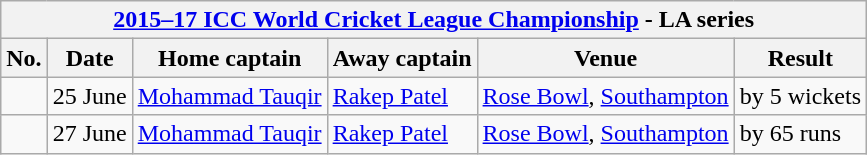<table class="wikitable">
<tr>
<th colspan="9"><a href='#'>2015–17 ICC World Cricket League Championship</a> - LA series</th>
</tr>
<tr>
<th>No.</th>
<th>Date</th>
<th>Home captain</th>
<th>Away captain</th>
<th>Venue</th>
<th>Result</th>
</tr>
<tr>
<td></td>
<td>25 June</td>
<td><a href='#'>Mohammad Tauqir</a></td>
<td><a href='#'>Rakep Patel</a></td>
<td><a href='#'>Rose Bowl</a>, <a href='#'>Southampton</a></td>
<td> by 5 wickets</td>
</tr>
<tr>
<td></td>
<td>27 June</td>
<td><a href='#'>Mohammad Tauqir</a></td>
<td><a href='#'>Rakep Patel</a></td>
<td><a href='#'>Rose Bowl</a>, <a href='#'>Southampton</a></td>
<td> by 65 runs</td>
</tr>
</table>
